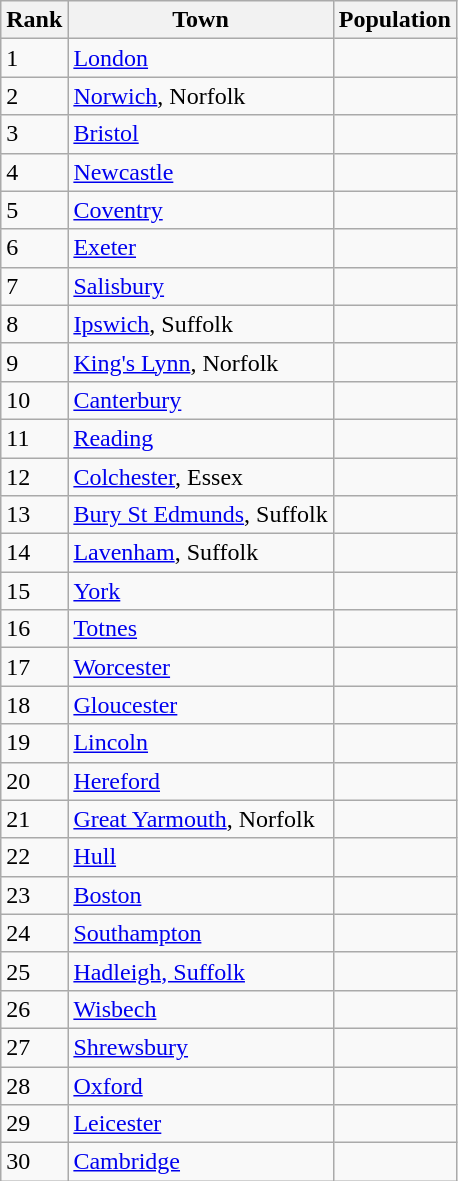<table class="sortable wikitable vatop" style=" margin-right:2em;">
<tr>
<th>Rank</th>
<th>Town</th>
<th>Population</th>
</tr>
<tr>
<td>1</td>
<td><a href='#'>London</a></td>
<td></td>
</tr>
<tr>
<td>2</td>
<td><a href='#'>Norwich</a>, Norfolk</td>
<td></td>
</tr>
<tr>
<td>3</td>
<td><a href='#'>Bristol</a></td>
<td></td>
</tr>
<tr>
<td>4</td>
<td><a href='#'>Newcastle</a></td>
<td></td>
</tr>
<tr>
<td>5</td>
<td><a href='#'>Coventry</a></td>
<td></td>
</tr>
<tr>
<td>6</td>
<td><a href='#'>Exeter</a></td>
<td></td>
</tr>
<tr>
<td>7</td>
<td><a href='#'>Salisbury</a></td>
<td></td>
</tr>
<tr>
<td>8</td>
<td><a href='#'>Ipswich</a>, Suffolk</td>
<td></td>
</tr>
<tr>
<td>9</td>
<td><a href='#'>King's Lynn</a>, Norfolk</td>
<td></td>
</tr>
<tr>
<td>10</td>
<td><a href='#'>Canterbury</a></td>
<td></td>
</tr>
<tr>
<td>11</td>
<td><a href='#'>Reading</a></td>
<td></td>
</tr>
<tr>
<td>12</td>
<td><a href='#'>Colchester</a>, Essex</td>
<td></td>
</tr>
<tr>
<td>13</td>
<td><a href='#'>Bury St Edmunds</a>, Suffolk</td>
<td></td>
</tr>
<tr>
<td>14</td>
<td><a href='#'>Lavenham</a>, Suffolk</td>
<td></td>
</tr>
<tr>
<td>15</td>
<td><a href='#'>York</a></td>
<td></td>
</tr>
<tr>
<td>16</td>
<td><a href='#'>Totnes</a></td>
<td></td>
</tr>
<tr>
<td>17</td>
<td><a href='#'>Worcester</a></td>
<td></td>
</tr>
<tr>
<td>18</td>
<td><a href='#'>Gloucester</a></td>
<td></td>
</tr>
<tr>
<td>19</td>
<td><a href='#'>Lincoln</a></td>
<td></td>
</tr>
<tr>
<td>20</td>
<td><a href='#'>Hereford</a></td>
<td></td>
</tr>
<tr>
<td>21</td>
<td><a href='#'>Great Yarmouth</a>, Norfolk</td>
<td></td>
</tr>
<tr>
<td>22</td>
<td><a href='#'>Hull</a></td>
<td></td>
</tr>
<tr>
<td>23</td>
<td><a href='#'>Boston</a></td>
<td></td>
</tr>
<tr>
<td>24</td>
<td><a href='#'>Southampton</a></td>
<td></td>
</tr>
<tr>
<td>25</td>
<td><a href='#'>Hadleigh, Suffolk</a></td>
<td></td>
</tr>
<tr>
<td>26</td>
<td><a href='#'>Wisbech</a></td>
<td></td>
</tr>
<tr>
<td>27</td>
<td><a href='#'>Shrewsbury</a></td>
<td></td>
</tr>
<tr>
<td>28</td>
<td><a href='#'>Oxford</a></td>
<td></td>
</tr>
<tr>
<td>29</td>
<td><a href='#'>Leicester</a></td>
<td></td>
</tr>
<tr>
<td>30</td>
<td><a href='#'>Cambridge</a></td>
<td></td>
</tr>
</table>
